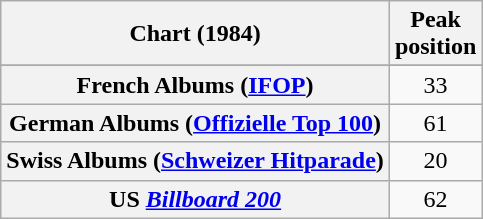<table class="wikitable plainrowheaders sortable" style="text-align:center;">
<tr>
<th scope="col">Chart (1984)</th>
<th scope="col">Peak<br>position</th>
</tr>
<tr>
</tr>
<tr>
<th scope="row">French Albums (<a href='#'>IFOP</a>)</th>
<td>33</td>
</tr>
<tr>
<th scope="row">German Albums (<a href='#'>Offizielle Top 100</a>)</th>
<td>61</td>
</tr>
<tr>
<th scope="row">Swiss Albums (<a href='#'>Schweizer Hitparade</a>)</th>
<td>20</td>
</tr>
<tr>
<th scope="row">US <em><a href='#'>Billboard 200</a></em></th>
<td>62</td>
</tr>
</table>
